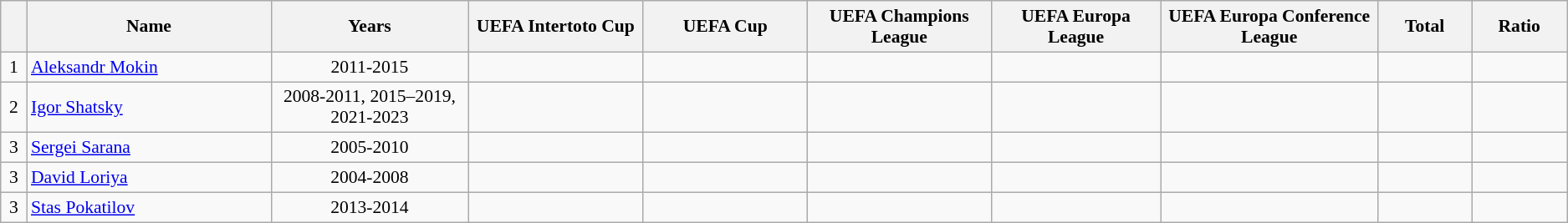<table class="wikitable sortable"  style="text-align:center; font-size:90%; ">
<tr>
<th width=20px></th>
<th width=300px>Name</th>
<th width=250px>Years</th>
<th width=200px>UEFA Intertoto Cup</th>
<th width=200px>UEFA Cup</th>
<th width=200px>UEFA Champions League</th>
<th width=200px>UEFA Europa League</th>
<th width=250px>UEFA Europa Conference League</th>
<th width=100px>Total</th>
<th width=100px>Ratio</th>
</tr>
<tr>
<td>1</td>
<td align="left"> <a href='#'>Aleksandr Mokin</a></td>
<td>2011-2015</td>
<td></td>
<td></td>
<td></td>
<td></td>
<td></td>
<td></td>
<td></td>
</tr>
<tr>
<td>2</td>
<td align="left"> <a href='#'>Igor Shatsky</a></td>
<td>2008-2011, 2015–2019, 2021-2023</td>
<td></td>
<td></td>
<td></td>
<td></td>
<td></td>
<td></td>
<td></td>
</tr>
<tr>
<td>3</td>
<td align="left"> <a href='#'>Sergei Sarana</a></td>
<td>2005-2010</td>
<td></td>
<td></td>
<td></td>
<td></td>
<td></td>
<td></td>
<td></td>
</tr>
<tr>
<td>3</td>
<td align="left"> <a href='#'>David Loriya</a></td>
<td>2004-2008</td>
<td></td>
<td></td>
<td></td>
<td></td>
<td></td>
<td></td>
<td></td>
</tr>
<tr>
<td>3</td>
<td align="left"> <a href='#'>Stas Pokatilov</a></td>
<td>2013-2014</td>
<td></td>
<td></td>
<td></td>
<td></td>
<td></td>
<td></td>
<td></td>
</tr>
</table>
